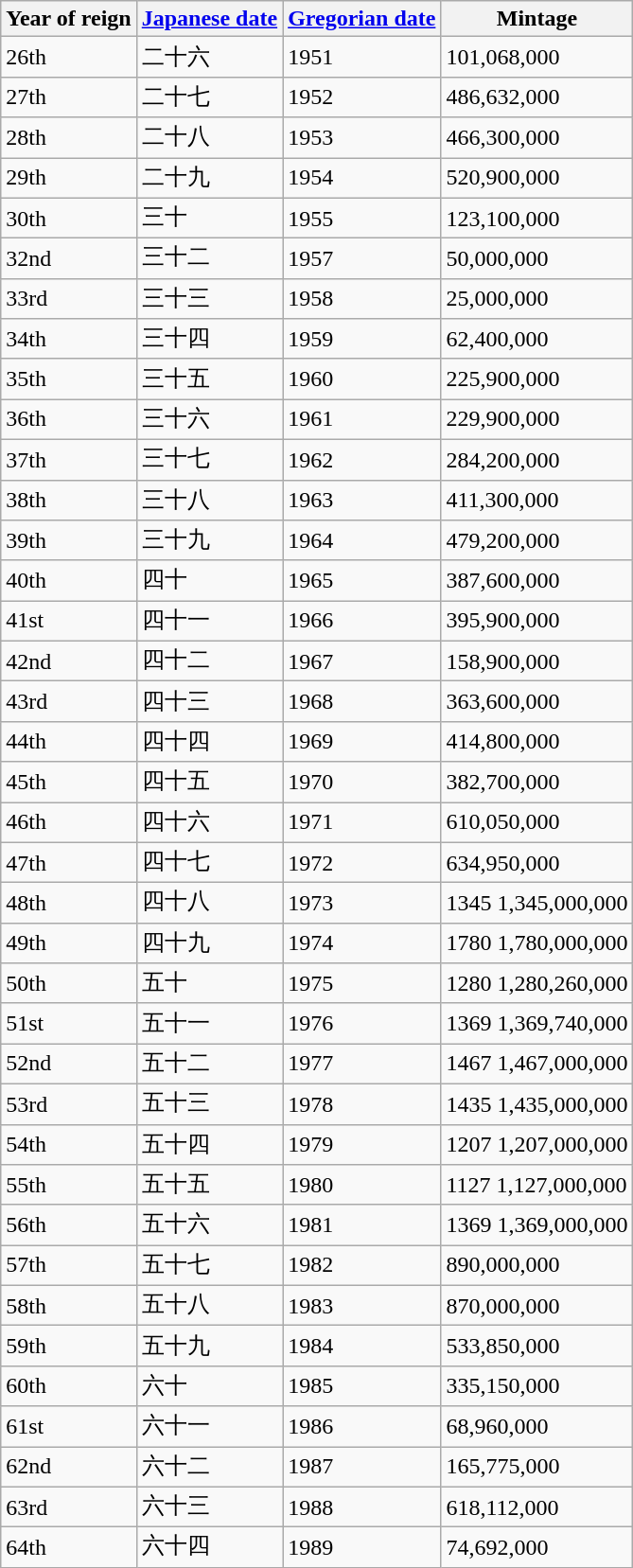<table class="wikitable sortable">
<tr>
<th>Year of reign</th>
<th class="unsortable"><a href='#'>Japanese date</a></th>
<th><a href='#'>Gregorian date</a></th>
<th>Mintage </th>
</tr>
<tr>
<td>26th</td>
<td>二十六</td>
<td>1951</td>
<td>101,068,000</td>
</tr>
<tr>
<td>27th</td>
<td>二十七</td>
<td>1952</td>
<td>486,632,000</td>
</tr>
<tr>
<td>28th</td>
<td>二十八</td>
<td>1953</td>
<td>466,300,000</td>
</tr>
<tr>
<td>29th</td>
<td>二十九</td>
<td>1954</td>
<td>520,900,000</td>
</tr>
<tr>
<td>30th</td>
<td>三十</td>
<td>1955</td>
<td>123,100,000</td>
</tr>
<tr>
<td>32nd</td>
<td>三十二</td>
<td>1957</td>
<td>50,000,000</td>
</tr>
<tr>
<td>33rd</td>
<td>三十三</td>
<td>1958 </td>
<td>25,000,000</td>
</tr>
<tr>
<td>34th</td>
<td>三十四</td>
<td>1959 </td>
<td>62,400,000</td>
</tr>
<tr>
<td>35th</td>
<td>三十五</td>
<td>1960</td>
<td>225,900,000</td>
</tr>
<tr>
<td>36th</td>
<td>三十六</td>
<td>1961</td>
<td>229,900,000</td>
</tr>
<tr>
<td>37th</td>
<td>三十七</td>
<td>1962</td>
<td>284,200,000</td>
</tr>
<tr>
<td>38th</td>
<td>三十八</td>
<td>1963</td>
<td>411,300,000</td>
</tr>
<tr>
<td>39th</td>
<td>三十九</td>
<td>1964</td>
<td>479,200,000</td>
</tr>
<tr>
<td>40th</td>
<td>四十</td>
<td>1965</td>
<td>387,600,000</td>
</tr>
<tr>
<td>41st</td>
<td>四十一</td>
<td>1966</td>
<td>395,900,000</td>
</tr>
<tr>
<td>42nd</td>
<td>四十二</td>
<td>1967</td>
<td>158,900,000</td>
</tr>
<tr>
<td>43rd</td>
<td>四十三</td>
<td>1968</td>
<td>363,600,000</td>
</tr>
<tr>
<td>44th</td>
<td>四十四</td>
<td>1969</td>
<td>414,800,000</td>
</tr>
<tr>
<td>45th</td>
<td>四十五</td>
<td>1970</td>
<td>382,700,000</td>
</tr>
<tr>
<td>46th</td>
<td>四十六</td>
<td>1971</td>
<td>610,050,000</td>
</tr>
<tr>
<td>47th</td>
<td>四十七</td>
<td>1972</td>
<td>634,950,000</td>
</tr>
<tr>
<td>48th</td>
<td>四十八</td>
<td>1973</td>
<td><span>1345</span> 1,345,000,000</td>
</tr>
<tr>
<td>49th</td>
<td>四十九</td>
<td>1974</td>
<td><span>1780</span> 1,780,000,000</td>
</tr>
<tr>
<td>50th</td>
<td>五十</td>
<td>1975</td>
<td><span>1280</span> 1,280,260,000</td>
</tr>
<tr>
<td>51st</td>
<td>五十一</td>
<td>1976</td>
<td><span>1369</span> 1,369,740,000</td>
</tr>
<tr>
<td>52nd</td>
<td>五十二</td>
<td>1977</td>
<td><span>1467</span> 1,467,000,000</td>
</tr>
<tr>
<td>53rd</td>
<td>五十三</td>
<td>1978</td>
<td><span>1435</span> 1,435,000,000</td>
</tr>
<tr>
<td>54th</td>
<td>五十四</td>
<td>1979</td>
<td><span>1207</span> 1,207,000,000</td>
</tr>
<tr>
<td>55th</td>
<td>五十五</td>
<td>1980</td>
<td><span>1127</span> 1,127,000,000</td>
</tr>
<tr>
<td>56th</td>
<td>五十六</td>
<td>1981</td>
<td><span>1369</span> 1,369,000,000</td>
</tr>
<tr>
<td>57th</td>
<td>五十七</td>
<td>1982</td>
<td>890,000,000</td>
</tr>
<tr>
<td>58th</td>
<td>五十八</td>
<td>1983</td>
<td>870,000,000</td>
</tr>
<tr>
<td>59th</td>
<td>五十九</td>
<td>1984</td>
<td>533,850,000</td>
</tr>
<tr>
<td>60th</td>
<td>六十</td>
<td>1985</td>
<td>335,150,000</td>
</tr>
<tr>
<td>61st</td>
<td>六十一</td>
<td>1986</td>
<td>68,960,000</td>
</tr>
<tr>
<td>62nd</td>
<td>六十二</td>
<td>1987</td>
<td>165,775,000</td>
</tr>
<tr>
<td>63rd</td>
<td>六十三</td>
<td>1988</td>
<td>618,112,000</td>
</tr>
<tr>
<td>64th</td>
<td>六十四</td>
<td>1989</td>
<td>74,692,000</td>
</tr>
</table>
